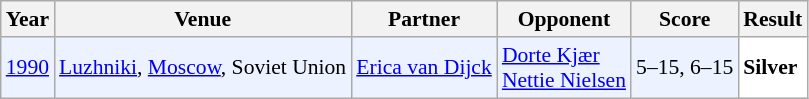<table class="sortable wikitable" style="font-size: 90%;">
<tr>
<th>Year</th>
<th>Venue</th>
<th>Partner</th>
<th>Opponent</th>
<th>Score</th>
<th>Result</th>
</tr>
<tr style="background:#ECF2FF">
<td align="center"><a href='#'>1990</a></td>
<td align="left"><a href='#'>Luzhniki</a>, <a href='#'>Moscow</a>, Soviet Union</td>
<td align="left"> <a href='#'>Erica van Dijck</a></td>
<td align="left"> <a href='#'>Dorte Kjær</a><br> <a href='#'>Nettie Nielsen</a></td>
<td align="left">5–15, 6–15</td>
<td style="text-align:left; background:white"> <strong>Silver</strong></td>
</tr>
</table>
